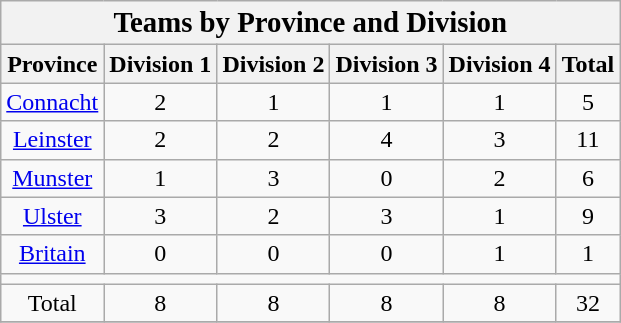<table class="wikitable" style="text-align:center">
<tr>
<th colspan=6><big>Teams by Province and Division</big></th>
</tr>
<tr>
<th>Province</th>
<th>Division 1</th>
<th>Division 2</th>
<th>Division 3</th>
<th>Division 4</th>
<th>Total</th>
</tr>
<tr>
<td><a href='#'>Connacht</a></td>
<td>2</td>
<td>1</td>
<td>1</td>
<td>1</td>
<td>5</td>
</tr>
<tr>
<td><a href='#'>Leinster</a></td>
<td>2</td>
<td>2</td>
<td>4</td>
<td>3</td>
<td>11</td>
</tr>
<tr>
<td><a href='#'>Munster</a></td>
<td>1</td>
<td>3</td>
<td>0</td>
<td>2</td>
<td>6</td>
</tr>
<tr>
<td><a href='#'>Ulster</a></td>
<td>3</td>
<td>2</td>
<td>3</td>
<td>1</td>
<td>9</td>
</tr>
<tr>
<td><a href='#'>Britain</a></td>
<td>0</td>
<td>0</td>
<td>0</td>
<td>1</td>
<td>1</td>
</tr>
<tr>
<td colspan=6></td>
</tr>
<tr>
<td>Total</td>
<td>8</td>
<td>8</td>
<td>8</td>
<td>8</td>
<td>32</td>
</tr>
<tr>
</tr>
</table>
